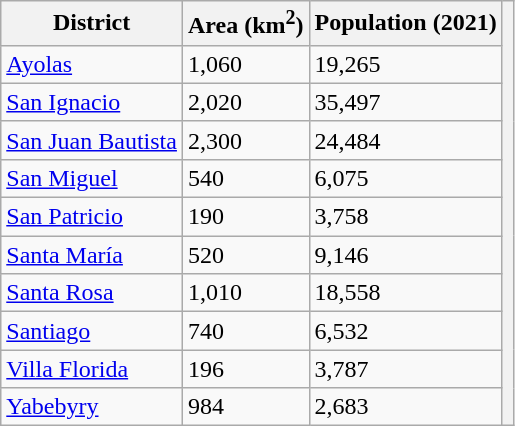<table class="wikitable">
<tr>
<th>District</th>
<th>Area (km<sup>2</sup>)</th>
<th>Population (2021)</th>
<th rowspan=17></th>
</tr>
<tr>
<td><a href='#'>Ayolas</a></td>
<td>1,060</td>
<td>19,265</td>
</tr>
<tr>
<td><a href='#'>San Ignacio</a></td>
<td>2,020</td>
<td>35,497</td>
</tr>
<tr>
<td><a href='#'>San Juan Bautista</a></td>
<td>2,300</td>
<td>24,484</td>
</tr>
<tr>
<td><a href='#'>San Miguel</a></td>
<td>540</td>
<td>6,075</td>
</tr>
<tr>
<td><a href='#'>San Patricio</a></td>
<td>190</td>
<td>3,758</td>
</tr>
<tr>
<td><a href='#'>Santa María</a></td>
<td>520</td>
<td>9,146</td>
</tr>
<tr>
<td><a href='#'>Santa Rosa</a></td>
<td>1,010</td>
<td>18,558</td>
</tr>
<tr>
<td><a href='#'>Santiago</a></td>
<td>740</td>
<td>6,532</td>
</tr>
<tr>
<td><a href='#'>Villa Florida</a></td>
<td>196</td>
<td>3,787</td>
</tr>
<tr>
<td><a href='#'>Yabebyry</a></td>
<td>984</td>
<td>2,683</td>
</tr>
</table>
